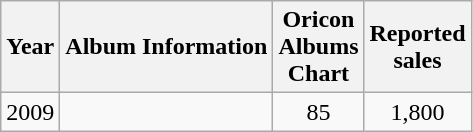<table class="wikitable">
<tr>
<th rowspan="1">Year</th>
<th rowspan="1">Album Information</th>
<th colspan="1">Oricon<br>Albums<br>Chart<br></th>
<th colspan="1">Reported<br>sales<br></th>
</tr>
<tr>
<td align="center">2009</td>
<td><br></td>
<td align="center">85</td>
<td align="center">1,800</td>
</tr>
</table>
